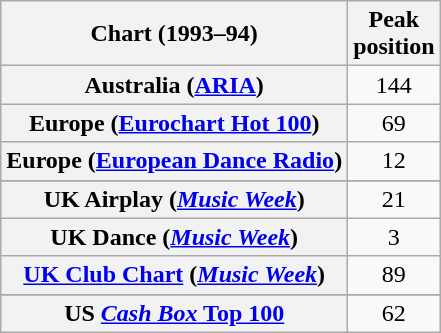<table class="wikitable sortable plainrowheaders">
<tr>
<th>Chart (1993–94)</th>
<th>Peak<br>position</th>
</tr>
<tr>
<th scope="row">Australia (<a href='#'>ARIA</a>)</th>
<td align="center">144</td>
</tr>
<tr>
<th scope="row">Europe (<a href='#'>Eurochart Hot 100</a>)</th>
<td align="center">69</td>
</tr>
<tr>
<th scope="row">Europe (<a href='#'>European Dance Radio</a>)</th>
<td align="center">12</td>
</tr>
<tr>
</tr>
<tr>
<th scope="row">UK Airplay (<em><a href='#'>Music Week</a></em>)</th>
<td align="center">21</td>
</tr>
<tr>
<th scope="row">UK Dance (<em><a href='#'>Music Week</a></em>)</th>
<td align="center">3</td>
</tr>
<tr>
<th scope="row"><a href='#'>UK Club Chart</a> (<em><a href='#'>Music Week</a></em>)</th>
<td align="center">89</td>
</tr>
<tr>
</tr>
<tr>
</tr>
<tr>
</tr>
<tr>
</tr>
<tr>
<th scope="row">US <a href='#'><em>Cash Box</em> Top 100</a></th>
<td align="center">62</td>
</tr>
</table>
